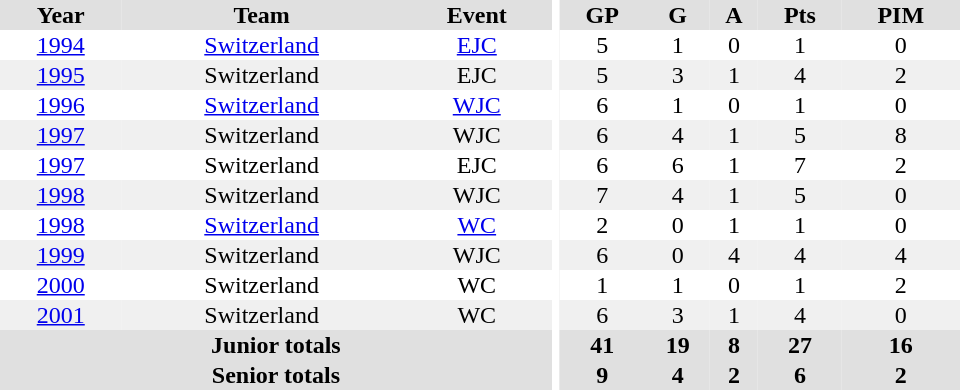<table border="0" cellpadding="1" cellspacing="0" ID="Table3" style="text-align:center; width:40em">
<tr bgcolor="#e0e0e0">
<th>Year</th>
<th>Team</th>
<th>Event</th>
<th rowspan="102" bgcolor="#ffffff"></th>
<th>GP</th>
<th>G</th>
<th>A</th>
<th>Pts</th>
<th>PIM</th>
</tr>
<tr>
<td><a href='#'>1994</a></td>
<td><a href='#'>Switzerland</a></td>
<td><a href='#'>EJC</a></td>
<td>5</td>
<td>1</td>
<td>0</td>
<td>1</td>
<td>0</td>
</tr>
<tr bgcolor="#f0f0f0">
<td><a href='#'>1995</a></td>
<td>Switzerland</td>
<td>EJC</td>
<td>5</td>
<td>3</td>
<td>1</td>
<td>4</td>
<td>2</td>
</tr>
<tr>
<td><a href='#'>1996</a></td>
<td><a href='#'>Switzerland</a></td>
<td><a href='#'>WJC</a></td>
<td>6</td>
<td>1</td>
<td>0</td>
<td>1</td>
<td>0</td>
</tr>
<tr bgcolor="#f0f0f0">
<td><a href='#'>1997</a></td>
<td>Switzerland</td>
<td>WJC</td>
<td>6</td>
<td>4</td>
<td>1</td>
<td>5</td>
<td>8</td>
</tr>
<tr>
<td><a href='#'>1997</a></td>
<td>Switzerland</td>
<td>EJC</td>
<td>6</td>
<td>6</td>
<td>1</td>
<td>7</td>
<td>2</td>
</tr>
<tr bgcolor="#f0f0f0">
<td><a href='#'>1998</a></td>
<td>Switzerland</td>
<td>WJC</td>
<td>7</td>
<td>4</td>
<td>1</td>
<td>5</td>
<td>0</td>
</tr>
<tr>
<td><a href='#'>1998</a></td>
<td><a href='#'>Switzerland</a></td>
<td><a href='#'>WC</a></td>
<td>2</td>
<td>0</td>
<td>1</td>
<td>1</td>
<td>0</td>
</tr>
<tr bgcolor="#f0f0f0">
<td><a href='#'>1999</a></td>
<td>Switzerland</td>
<td>WJC</td>
<td>6</td>
<td>0</td>
<td>4</td>
<td>4</td>
<td>4</td>
</tr>
<tr>
<td><a href='#'>2000</a></td>
<td>Switzerland</td>
<td>WC</td>
<td>1</td>
<td>1</td>
<td>0</td>
<td>1</td>
<td>2</td>
</tr>
<tr bgcolor="#f0f0f0">
<td><a href='#'>2001</a></td>
<td>Switzerland</td>
<td>WC</td>
<td>6</td>
<td>3</td>
<td>1</td>
<td>4</td>
<td>0</td>
</tr>
<tr bgcolor="#e0e0e0">
<th colspan=3>Junior totals</th>
<th>41</th>
<th>19</th>
<th>8</th>
<th>27</th>
<th>16</th>
</tr>
<tr bgcolor="#e0e0e0">
<th colspan=3>Senior totals</th>
<th>9</th>
<th>4</th>
<th>2</th>
<th>6</th>
<th>2</th>
</tr>
</table>
